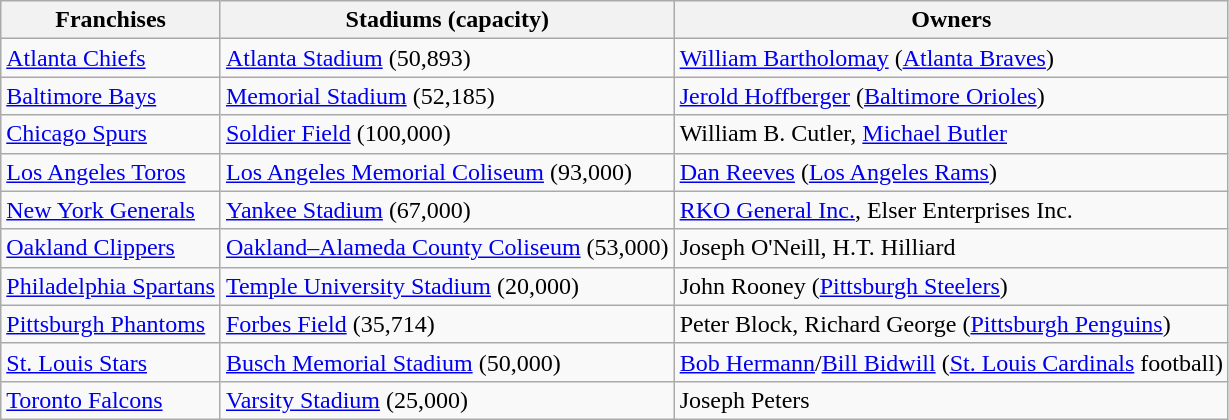<table class="wikitable">
<tr>
<th>Franchises</th>
<th>Stadiums (capacity)</th>
<th>Owners</th>
</tr>
<tr>
<td><a href='#'>Atlanta Chiefs</a></td>
<td><a href='#'>Atlanta Stadium</a> (50,893)</td>
<td><a href='#'>William Bartholomay</a> (<a href='#'>Atlanta Braves</a>)</td>
</tr>
<tr>
<td><a href='#'>Baltimore Bays</a></td>
<td><a href='#'>Memorial Stadium</a> (52,185)</td>
<td><a href='#'>Jerold Hoffberger</a> (<a href='#'>Baltimore Orioles</a>)</td>
</tr>
<tr>
<td><a href='#'>Chicago Spurs</a></td>
<td><a href='#'>Soldier Field</a> (100,000)</td>
<td>William B. Cutler, <a href='#'>Michael Butler</a></td>
</tr>
<tr>
<td><a href='#'>Los Angeles Toros</a></td>
<td><a href='#'>Los Angeles Memorial Coliseum</a> (93,000)</td>
<td><a href='#'>Dan Reeves</a> (<a href='#'>Los Angeles Rams</a>)</td>
</tr>
<tr>
<td><a href='#'>New York Generals</a></td>
<td><a href='#'>Yankee Stadium</a> (67,000)</td>
<td><a href='#'>RKO General Inc.</a>, Elser Enterprises Inc.</td>
</tr>
<tr>
<td><a href='#'>Oakland Clippers</a></td>
<td><a href='#'>Oakland–Alameda County Coliseum</a> (53,000)</td>
<td>Joseph O'Neill, H.T. Hilliard</td>
</tr>
<tr>
<td><a href='#'>Philadelphia Spartans</a></td>
<td><a href='#'>Temple University Stadium</a> (20,000)</td>
<td>John Rooney (<a href='#'>Pittsburgh Steelers</a>)</td>
</tr>
<tr>
<td><a href='#'>Pittsburgh Phantoms</a></td>
<td><a href='#'>Forbes Field</a> (35,714)</td>
<td>Peter Block, Richard George (<a href='#'>Pittsburgh Penguins</a>)</td>
</tr>
<tr>
<td><a href='#'>St. Louis Stars</a></td>
<td><a href='#'>Busch Memorial Stadium</a> (50,000)</td>
<td><a href='#'>Bob Hermann</a>/<a href='#'>Bill Bidwill</a> (<a href='#'>St. Louis Cardinals</a> football)</td>
</tr>
<tr>
<td><a href='#'>Toronto Falcons</a></td>
<td><a href='#'>Varsity Stadium</a> (25,000)</td>
<td>Joseph Peters</td>
</tr>
</table>
